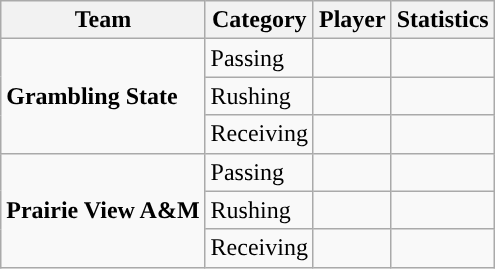<table class="wikitable" style="float: left;">
<tr>
<th>Team</th>
<th>Category</th>
<th>Player</th>
<th>Statistics</th>
</tr>
<tr>
<td rowspan=3><strong>Grambling State</strong></td>
<td>Passing</td>
<td> </td>
<td> </td>
</tr>
<tr>
<td>Rushing</td>
<td> </td>
<td> </td>
</tr>
<tr>
<td>Receiving</td>
<td> </td>
<td> </td>
</tr>
<tr>
<td rowspan=3><strong>Prairie View A&M</strong></td>
<td>Passing</td>
<td> </td>
<td> </td>
</tr>
<tr>
<td>Rushing</td>
<td> </td>
<td> </td>
</tr>
<tr>
<td>Receiving</td>
<td> </td>
<td> </td>
</tr>
</table>
